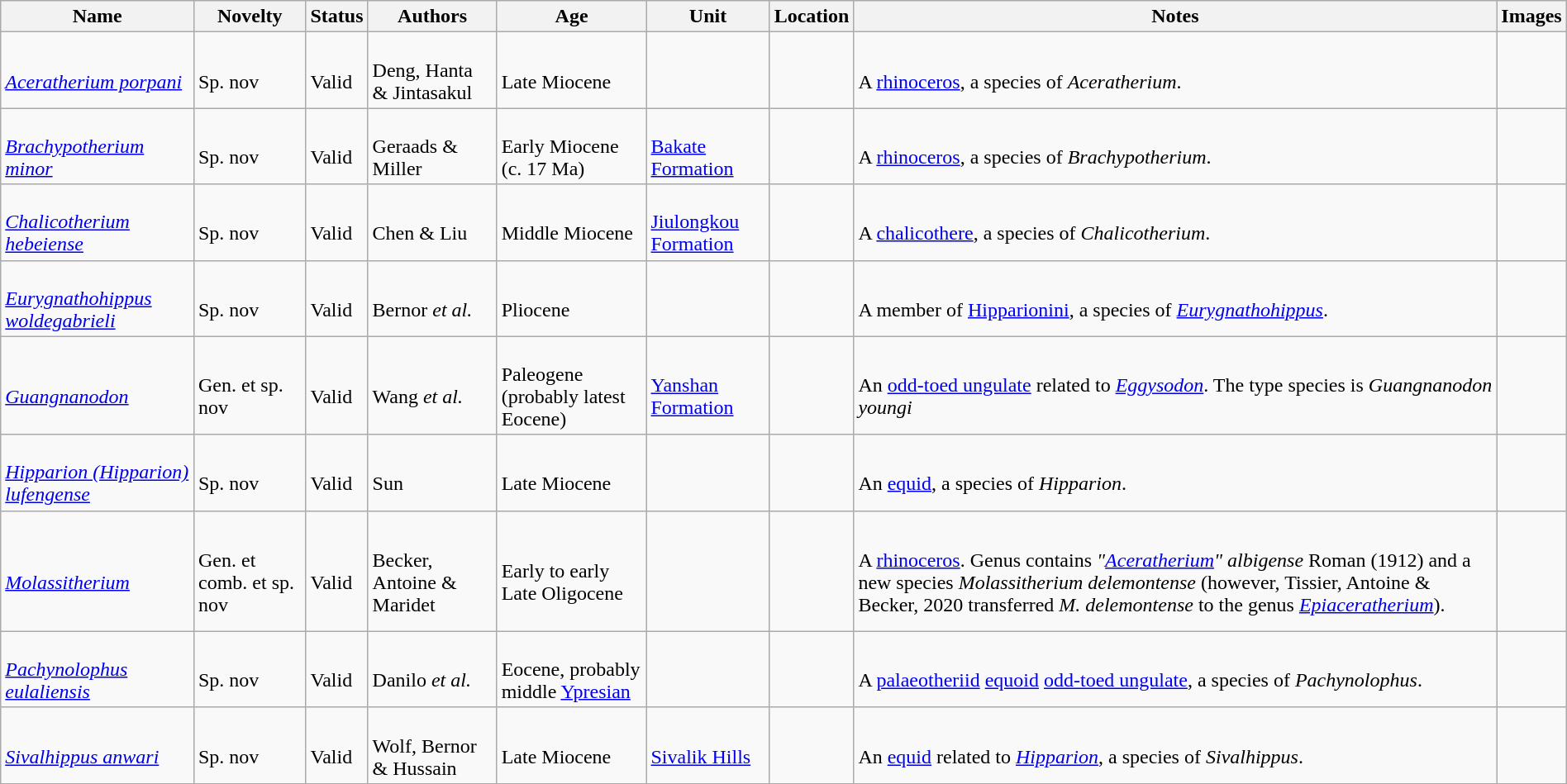<table class="wikitable sortable" align="center" width="100%">
<tr>
<th>Name</th>
<th>Novelty</th>
<th>Status</th>
<th>Authors</th>
<th>Age</th>
<th>Unit</th>
<th>Location</th>
<th>Notes</th>
<th>Images</th>
</tr>
<tr>
<td><br><em><a href='#'>Aceratherium porpani</a></em></td>
<td><br>Sp. nov</td>
<td><br>Valid</td>
<td><br>Deng, Hanta & Jintasakul</td>
<td><br>Late Miocene</td>
<td></td>
<td><br></td>
<td><br>A <a href='#'>rhinoceros</a>, a species of <em>Aceratherium</em>.</td>
<td></td>
</tr>
<tr>
<td><br><em><a href='#'>Brachypotherium minor</a></em></td>
<td><br>Sp. nov</td>
<td><br>Valid</td>
<td><br>Geraads & Miller</td>
<td><br>Early Miocene (c. 17 Ma)</td>
<td><br><a href='#'>Bakate Formation</a></td>
<td><br></td>
<td><br>A <a href='#'>rhinoceros</a>, a species of <em>Brachypotherium</em>.</td>
<td></td>
</tr>
<tr>
<td><br><em><a href='#'>Chalicotherium hebeiense</a></em></td>
<td><br>Sp. nov</td>
<td><br>Valid</td>
<td><br>Chen & Liu</td>
<td><br>Middle Miocene</td>
<td><br><a href='#'>Jiulongkou Formation</a></td>
<td><br></td>
<td><br>A <a href='#'>chalicothere</a>, a species of <em>Chalicotherium</em>.</td>
<td></td>
</tr>
<tr>
<td><br><em><a href='#'>Eurygnathohippus woldegabrieli</a></em></td>
<td><br>Sp. nov</td>
<td><br>Valid</td>
<td><br>Bernor <em>et al.</em></td>
<td><br>Pliocene</td>
<td></td>
<td><br></td>
<td><br>A member of <a href='#'>Hipparionini</a>, a species of <em><a href='#'>Eurygnathohippus</a></em>.</td>
<td></td>
</tr>
<tr>
<td><br><em><a href='#'>Guangnanodon</a></em></td>
<td><br>Gen. et sp. nov</td>
<td><br>Valid</td>
<td><br>Wang <em>et al.</em></td>
<td><br>Paleogene (probably latest Eocene)</td>
<td><br><a href='#'>Yanshan Formation</a></td>
<td><br></td>
<td><br>An <a href='#'>odd-toed ungulate</a> related to <em><a href='#'>Eggysodon</a></em>. The type species is <em>Guangnanodon youngi</em></td>
<td></td>
</tr>
<tr>
<td><br><em><a href='#'>Hipparion (Hipparion) lufengense</a></em></td>
<td><br>Sp. nov</td>
<td><br>Valid</td>
<td><br>Sun</td>
<td><br>Late Miocene</td>
<td></td>
<td><br></td>
<td><br>An <a href='#'>equid</a>, a species of <em>Hipparion</em>.</td>
<td></td>
</tr>
<tr>
<td><br><em><a href='#'>Molassitherium</a></em></td>
<td><br>Gen. et comb. et sp. nov</td>
<td><br>Valid</td>
<td><br>Becker, Antoine & Maridet</td>
<td><br>Early to early Late Oligocene</td>
<td></td>
<td><br><br>
<br>
<br>
<br>
</td>
<td><br>A <a href='#'>rhinoceros</a>. Genus contains <em>"<a href='#'>Aceratherium</a>" albigense</em> Roman (1912) and a new species <em>Molassitherium delemontense</em> (however, Tissier, Antoine & Becker, 2020 transferred <em>M. delemontense</em> to the genus <em><a href='#'>Epiaceratherium</a></em>).</td>
<td></td>
</tr>
<tr>
<td><br><em><a href='#'>Pachynolophus eulaliensis</a></em></td>
<td><br>Sp. nov</td>
<td><br>Valid</td>
<td><br>Danilo <em>et al.</em></td>
<td><br>Eocene, probably middle <a href='#'>Ypresian</a></td>
<td></td>
<td><br></td>
<td><br>A <a href='#'>palaeotheriid</a> <a href='#'>equoid</a> <a href='#'>odd-toed ungulate</a>, a species of <em>Pachynolophus</em>.</td>
<td></td>
</tr>
<tr>
<td><br><em><a href='#'>Sivalhippus anwari</a></em></td>
<td><br>Sp. nov</td>
<td><br>Valid</td>
<td><br>Wolf, Bernor & Hussain</td>
<td><br>Late Miocene</td>
<td><br><a href='#'>Sivalik Hills</a></td>
<td><br></td>
<td><br>An <a href='#'>equid</a> related to <em><a href='#'>Hipparion</a></em>, a species of <em>Sivalhippus</em>.</td>
<td></td>
</tr>
<tr>
</tr>
</table>
